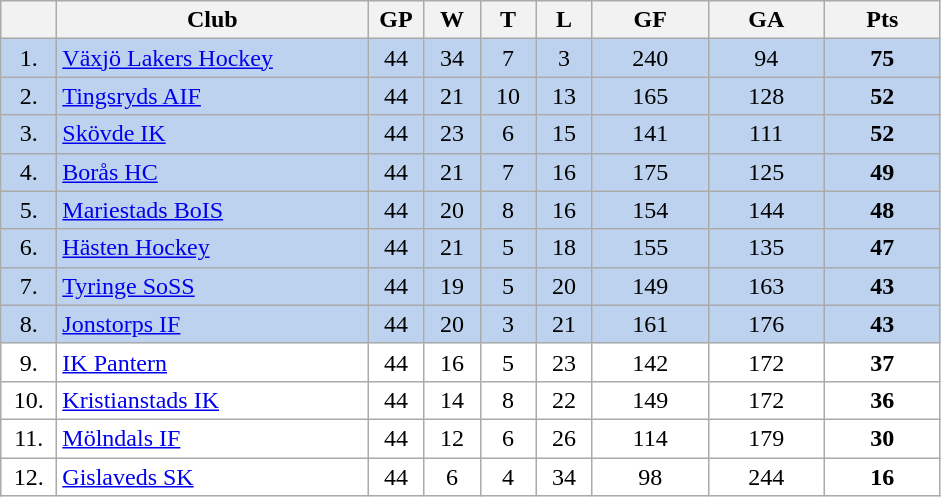<table class="wikitable">
<tr>
<th width="30"></th>
<th width="200">Club</th>
<th width="30">GP</th>
<th width="30">W</th>
<th width="30">T</th>
<th width="30">L</th>
<th width="70">GF</th>
<th width="70">GA</th>
<th width="70">Pts</th>
</tr>
<tr bgcolor="#BCD2EE" align="center">
<td>1.</td>
<td align="left"><a href='#'>Växjö Lakers Hockey</a></td>
<td>44</td>
<td>34</td>
<td>7</td>
<td>3</td>
<td>240</td>
<td>94</td>
<td><strong>75</strong></td>
</tr>
<tr bgcolor="#BCD2EE" align="center">
<td>2.</td>
<td align="left"><a href='#'>Tingsryds AIF</a></td>
<td>44</td>
<td>21</td>
<td>10</td>
<td>13</td>
<td>165</td>
<td>128</td>
<td><strong>52</strong></td>
</tr>
<tr bgcolor="#BCD2EE" align="center">
<td>3.</td>
<td align="left"><a href='#'>Skövde IK</a></td>
<td>44</td>
<td>23</td>
<td>6</td>
<td>15</td>
<td>141</td>
<td>111</td>
<td><strong>52</strong></td>
</tr>
<tr bgcolor="#BCD2EE" align="center">
<td>4.</td>
<td align="left"><a href='#'>Borås HC</a></td>
<td>44</td>
<td>21</td>
<td>7</td>
<td>16</td>
<td>175</td>
<td>125</td>
<td><strong>49</strong></td>
</tr>
<tr bgcolor="#BCD2EE" align="center">
<td>5.</td>
<td align="left"><a href='#'>Mariestads BoIS</a></td>
<td>44</td>
<td>20</td>
<td>8</td>
<td>16</td>
<td>154</td>
<td>144</td>
<td><strong>48</strong></td>
</tr>
<tr bgcolor="#BCD2EE" align="center">
<td>6.</td>
<td align="left"><a href='#'>Hästen Hockey</a></td>
<td>44</td>
<td>21</td>
<td>5</td>
<td>18</td>
<td>155</td>
<td>135</td>
<td><strong>47</strong></td>
</tr>
<tr bgcolor="#BCD2EE" align="center">
<td>7.</td>
<td align="left"><a href='#'>Tyringe SoSS</a></td>
<td>44</td>
<td>19</td>
<td>5</td>
<td>20</td>
<td>149</td>
<td>163</td>
<td><strong>43</strong></td>
</tr>
<tr bgcolor="#BCD2EE" align="center">
<td>8.</td>
<td align="left"><a href='#'>Jonstorps IF</a></td>
<td>44</td>
<td>20</td>
<td>3</td>
<td>21</td>
<td>161</td>
<td>176</td>
<td><strong>43</strong></td>
</tr>
<tr bgcolor="#FFFFFF" align="center">
<td>9.</td>
<td align="left"><a href='#'>IK Pantern</a></td>
<td>44</td>
<td>16</td>
<td>5</td>
<td>23</td>
<td>142</td>
<td>172</td>
<td><strong>37</strong></td>
</tr>
<tr bgcolor="#FFFFFF" align="center">
<td>10.</td>
<td align="left"><a href='#'>Kristianstads IK</a></td>
<td>44</td>
<td>14</td>
<td>8</td>
<td>22</td>
<td>149</td>
<td>172</td>
<td><strong>36</strong></td>
</tr>
<tr bgcolor="#FFFFFF" align="center">
<td>11.</td>
<td align="left"><a href='#'>Mölndals IF</a></td>
<td>44</td>
<td>12</td>
<td>6</td>
<td>26</td>
<td>114</td>
<td>179</td>
<td><strong>30</strong></td>
</tr>
<tr bgcolor="#FFFFFF" align="center">
<td>12.</td>
<td align="left"><a href='#'>Gislaveds SK</a></td>
<td>44</td>
<td>6</td>
<td>4</td>
<td>34</td>
<td>98</td>
<td>244</td>
<td><strong>16</strong></td>
</tr>
</table>
